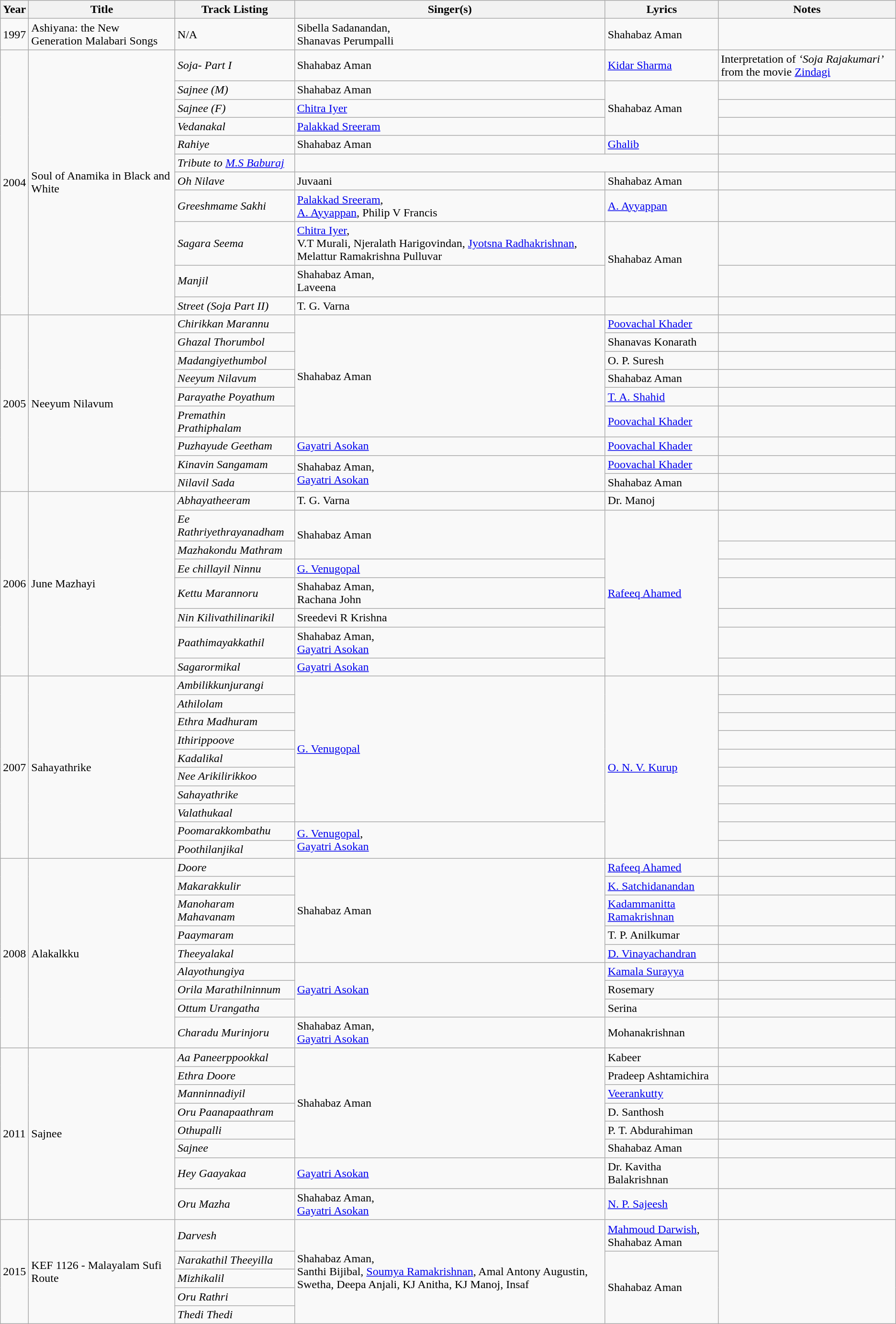<table class="wikitable">
<tr>
<th>Year</th>
<th>Title</th>
<th>Track Listing</th>
<th>Singer(s)</th>
<th>Lyrics</th>
<th>Notes</th>
</tr>
<tr>
<td>1997</td>
<td>Ashiyana: the New Generation Malabari Songs</td>
<td>N/A</td>
<td>Sibella Sadanandan,<br>Shanavas  Perumpalli</td>
<td>Shahabaz Aman</td>
<td></td>
</tr>
<tr>
<td rowspan="11">2004</td>
<td rowspan="11">Soul of Anamika in Black and White</td>
<td><em>Soja- Part I</em></td>
<td>Shahabaz Aman</td>
<td><a href='#'>Kidar Sharma</a></td>
<td>Interpretation of <em>‘Soja Rajakumari’</em> from the movie <a href='#'>Zindagi</a></td>
</tr>
<tr>
<td><em>Sajnee (M)</em></td>
<td>Shahabaz Aman</td>
<td rowspan="3">Shahabaz Aman</td>
<td></td>
</tr>
<tr>
<td><em>Sajnee (F)</em></td>
<td><a href='#'>Chitra Iyer</a></td>
<td></td>
</tr>
<tr>
<td><em>Vedanakal</em></td>
<td><a href='#'>Palakkad Sreeram</a></td>
<td></td>
</tr>
<tr>
<td><em>Rahiye</em></td>
<td>Shahabaz Aman</td>
<td><a href='#'>Ghalib</a></td>
<td></td>
</tr>
<tr>
<td><em>Tribute to <a href='#'>M.S Baburaj</a></em></td>
<td colspan="2"></td>
<td></td>
</tr>
<tr>
<td><em>Oh Nilave</em></td>
<td>Juvaani</td>
<td>Shahabaz Aman</td>
<td></td>
</tr>
<tr>
<td><em>Greeshmame Sakhi</em></td>
<td><a href='#'>Palakkad Sreeram</a>,<br><a href='#'>A. Ayyappan</a>,
Philip V Francis</td>
<td><a href='#'>A. Ayyappan</a></td>
<td></td>
</tr>
<tr>
<td><em>Sagara Seema</em></td>
<td><a href='#'>Chitra Iyer</a>,<br>V.T Murali,
Njeralath Harigovindan,
<a href='#'>Jyotsna Radhakrishnan</a>,
Melattur Ramakrishna Pulluvar</td>
<td rowspan="2">Shahabaz Aman</td>
<td></td>
</tr>
<tr>
<td><em>Manjil</em></td>
<td>Shahabaz Aman,<br>Laveena</td>
<td></td>
</tr>
<tr>
<td><em>Street  (Soja Part II)</em></td>
<td>T. G. Varna</td>
<td></td>
<td></td>
</tr>
<tr>
<td rowspan="9">2005</td>
<td rowspan="9">Neeyum Nilavum</td>
<td><em>Chirikkan Marannu</em></td>
<td rowspan="6">Shahabaz Aman</td>
<td><a href='#'>Poovachal Khader</a></td>
<td></td>
</tr>
<tr>
<td><em>Ghazal Thorumbol</em></td>
<td>Shanavas Konarath</td>
<td></td>
</tr>
<tr>
<td><em>Madangiyethumbol</em></td>
<td>O. P. Suresh</td>
<td></td>
</tr>
<tr>
<td><em>Neeyum Nilavum</em></td>
<td>Shahabaz Aman</td>
<td></td>
</tr>
<tr>
<td><em>Parayathe Poyathum</em></td>
<td><a href='#'>T. A. Shahid</a></td>
<td></td>
</tr>
<tr>
<td><em>Premathin Prathiphalam</em></td>
<td><a href='#'>Poovachal Khader</a></td>
<td></td>
</tr>
<tr>
<td><em>Puzhayude Geetham</em></td>
<td><a href='#'>Gayatri Asokan</a></td>
<td><a href='#'>Poovachal Khader</a></td>
<td></td>
</tr>
<tr>
<td><em>Kinavin Sangamam</em></td>
<td rowspan="2">Shahabaz Aman,<br><a href='#'>Gayatri Asokan</a></td>
<td><a href='#'>Poovachal Khader</a></td>
<td></td>
</tr>
<tr>
<td><em>Nilavil Sada</em></td>
<td>Shahabaz Aman</td>
<td></td>
</tr>
<tr>
<td rowspan="8">2006</td>
<td rowspan="8">June Mazhayi</td>
<td><em>Abhayatheeram</em></td>
<td>T. G. Varna</td>
<td>Dr. Manoj</td>
<td></td>
</tr>
<tr>
<td><em>Ee Rathriyethrayanadham</em></td>
<td rowspan="2">Shahabaz Aman</td>
<td rowspan="7"><a href='#'>Rafeeq Ahamed</a></td>
<td></td>
</tr>
<tr>
<td><em>Mazhakondu Mathram</em></td>
<td></td>
</tr>
<tr>
<td><em>Ee chillayil Ninnu</em></td>
<td><a href='#'>G. Venugopal</a></td>
<td></td>
</tr>
<tr>
<td><em>Kettu Marannoru</em></td>
<td>Shahabaz Aman,<br>Rachana John</td>
<td></td>
</tr>
<tr>
<td><em>Nin Kilivathilinarikil</em></td>
<td>Sreedevi R Krishna</td>
<td></td>
</tr>
<tr>
<td><em>Paathimayakkathil</em></td>
<td>Shahabaz Aman,<br><a href='#'>Gayatri Asokan</a></td>
<td></td>
</tr>
<tr>
<td><em>Sagarormikal</em></td>
<td><a href='#'>Gayatri Asokan</a></td>
<td></td>
</tr>
<tr>
<td rowspan="10">2007</td>
<td rowspan="10">Sahayathrike</td>
<td><em>Ambilikkunjurangi</em></td>
<td rowspan="8"><a href='#'>G. Venugopal</a></td>
<td rowspan="10"><a href='#'>O. N. V. Kurup</a></td>
<td></td>
</tr>
<tr>
<td><em>Athilolam</em></td>
<td></td>
</tr>
<tr>
<td><em>Ethra Madhuram</em></td>
<td></td>
</tr>
<tr>
<td><em>Ithirippoove</em></td>
<td></td>
</tr>
<tr>
<td><em>Kadalikal</em></td>
<td></td>
</tr>
<tr>
<td><em>Nee Arikilirikkoo</em></td>
<td></td>
</tr>
<tr>
<td><em>Sahayathrike</em></td>
<td></td>
</tr>
<tr>
<td><em>Valathukaal</em></td>
<td></td>
</tr>
<tr>
<td><em>Poomarakkombathu</em></td>
<td rowspan="2"><a href='#'>G. Venugopal</a>,<br><a href='#'>Gayatri Asokan</a></td>
<td></td>
</tr>
<tr>
<td><em>Poothilanjikal</em></td>
<td></td>
</tr>
<tr>
<td rowspan="9">2008</td>
<td rowspan="9">Alakalkku</td>
<td><em>Doore</em></td>
<td rowspan="5">Shahabaz Aman</td>
<td><a href='#'>Rafeeq Ahamed</a></td>
<td></td>
</tr>
<tr>
<td><em>Makarakkulir</em></td>
<td><a href='#'>K. Satchidanandan</a></td>
<td></td>
</tr>
<tr>
<td><em>Manoharam Mahavanam</em></td>
<td><a href='#'>Kadammanitta Ramakrishnan</a></td>
<td></td>
</tr>
<tr>
<td><em>Paaymaram</em></td>
<td>T. P. Anilkumar</td>
<td></td>
</tr>
<tr>
<td><em>Theeyalakal</em></td>
<td><a href='#'>D. Vinayachandran</a></td>
<td></td>
</tr>
<tr>
<td><em>Alayothungiya</em></td>
<td rowspan="3"><a href='#'>Gayatri Asokan</a></td>
<td><a href='#'>Kamala Surayya</a></td>
<td></td>
</tr>
<tr>
<td><em>Orila Marathilninnum</em></td>
<td>Rosemary</td>
<td></td>
</tr>
<tr>
<td><em>Ottum Urangatha</em></td>
<td>Serina</td>
<td></td>
</tr>
<tr>
<td><em>Charadu Murinjoru</em></td>
<td>Shahabaz Aman,<br><a href='#'>Gayatri Asokan</a></td>
<td>Mohanakrishnan</td>
<td></td>
</tr>
<tr>
<td rowspan="8">2011</td>
<td rowspan="8">Sajnee</td>
<td><em>Aa Paneerppookkal</em></td>
<td rowspan="6">Shahabaz Aman</td>
<td>Kabeer</td>
<td></td>
</tr>
<tr>
<td><em>Ethra Doore</em></td>
<td>Pradeep Ashtamichira</td>
<td></td>
</tr>
<tr>
<td><em>Manninnadiyil</em></td>
<td><a href='#'>Veerankutty</a></td>
<td></td>
</tr>
<tr>
<td><em>Oru Paanapaathram</em></td>
<td>D. Santhosh</td>
<td></td>
</tr>
<tr>
<td><em>Othupalli</em></td>
<td>P. T. Abdurahiman</td>
<td></td>
</tr>
<tr>
<td><em>Sajnee</em></td>
<td>Shahabaz Aman</td>
<td></td>
</tr>
<tr>
<td><em>Hey Gaayakaa</em></td>
<td><a href='#'>Gayatri Asokan</a></td>
<td>Dr. Kavitha Balakrishnan</td>
<td></td>
</tr>
<tr>
<td><em>Oru Mazha</em></td>
<td>Shahabaz Aman,<br><a href='#'>Gayatri Asokan</a></td>
<td><a href='#'>N. P. Sajeesh</a></td>
<td></td>
</tr>
<tr>
<td rowspan="5">2015</td>
<td rowspan="5">KEF 1126 - Malayalam Sufi Route</td>
<td><em>Darvesh</em></td>
<td rowspan="5">Shahabaz Aman,<br>Santhi Bijibal,
<a href='#'>Soumya Ramakrishnan</a>,
Amal Antony Augustin,
Swetha, Deepa Anjali,
KJ Anitha, KJ Manoj,
Insaf</td>
<td><a href='#'>Mahmoud Darwish</a>,<br>Shahabaz Aman</td>
<td rowspan="5"></td>
</tr>
<tr>
<td><em>Narakathil Theeyilla</em></td>
<td rowspan="4">Shahabaz Aman</td>
</tr>
<tr>
<td><em>Mizhikalil</em></td>
</tr>
<tr>
<td><em>Oru Rathri</em></td>
</tr>
<tr>
<td><em>Thedi Thedi</em></td>
</tr>
</table>
